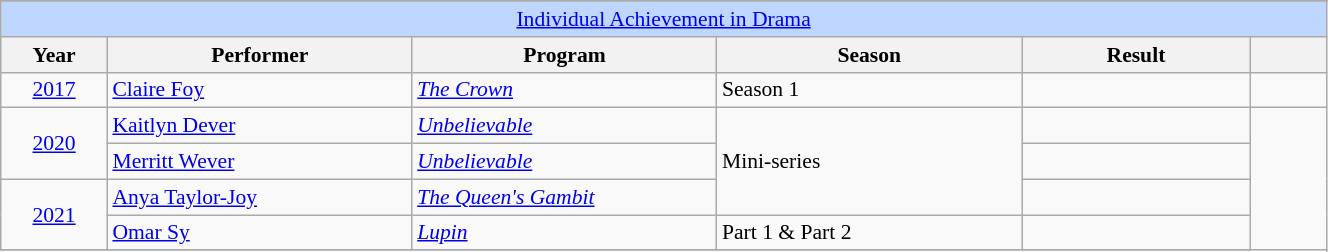<table class="wikitable plainrowheaders" style="font-size: 90%" width=70%>
<tr>
</tr>
<tr ---- bgcolor="#bfd7ff">
<td colspan=6 align=center><a href='#'>Individual Achievement in Drama</a></td>
</tr>
<tr ---- bgcolor="#ebf5ff">
<th scope="col" style="width:7%;">Year</th>
<th scope="col" style="width:20%;">Performer</th>
<th scope="col" style="width:20%;">Program</th>
<th scope="col" style="width:20%;">Season</th>
<th scope="col" style="width:15%;">Result</th>
<th scope="col" class="unsortable" style="width:5%;"></th>
</tr>
<tr>
<td style="text-align:center;"><a href='#'>2017</a></td>
<td><a href='#'>Claire Foy</a></td>
<td><em><a href='#'>The Crown</a></em></td>
<td>Season 1</td>
<td></td>
<td style="text-align:center;"></td>
</tr>
<tr>
<td rowspan="2" style="text-align:center;"><a href='#'>2020</a></td>
<td><a href='#'>Kaitlyn Dever</a></td>
<td><em><a href='#'>Unbelievable</a></em></td>
<td rowspan=3>Mini-series</td>
<td></td>
</tr>
<tr>
<td><a href='#'>Merritt Wever</a></td>
<td><em><a href='#'>Unbelievable</a></em></td>
<td></td>
</tr>
<tr>
<td rowspan="2" style="text-align:center;"><a href='#'>2021</a></td>
<td><a href='#'>Anya Taylor-Joy</a></td>
<td><em><a href='#'>The Queen's Gambit</a></em></td>
<td></td>
</tr>
<tr>
<td><a href='#'>Omar Sy</a></td>
<td><em><a href='#'>Lupin</a></em></td>
<td>Part 1 & Part 2</td>
<td></td>
</tr>
<tr>
</tr>
</table>
